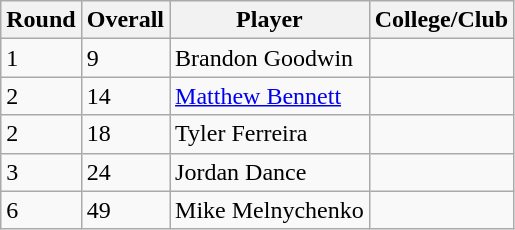<table class="wikitable">
<tr>
<th>Round</th>
<th>Overall</th>
<th>Player</th>
<th>College/Club</th>
</tr>
<tr>
<td>1</td>
<td>9</td>
<td>Brandon Goodwin</td>
<td></td>
</tr>
<tr>
<td>2</td>
<td>14</td>
<td><a href='#'>Matthew Bennett</a></td>
<td></td>
</tr>
<tr>
<td>2</td>
<td>18</td>
<td>Tyler Ferreira</td>
<td></td>
</tr>
<tr>
<td>3</td>
<td>24</td>
<td>Jordan Dance</td>
<td></td>
</tr>
<tr>
<td>6</td>
<td>49</td>
<td>Mike Melnychenko</td>
<td></td>
</tr>
</table>
